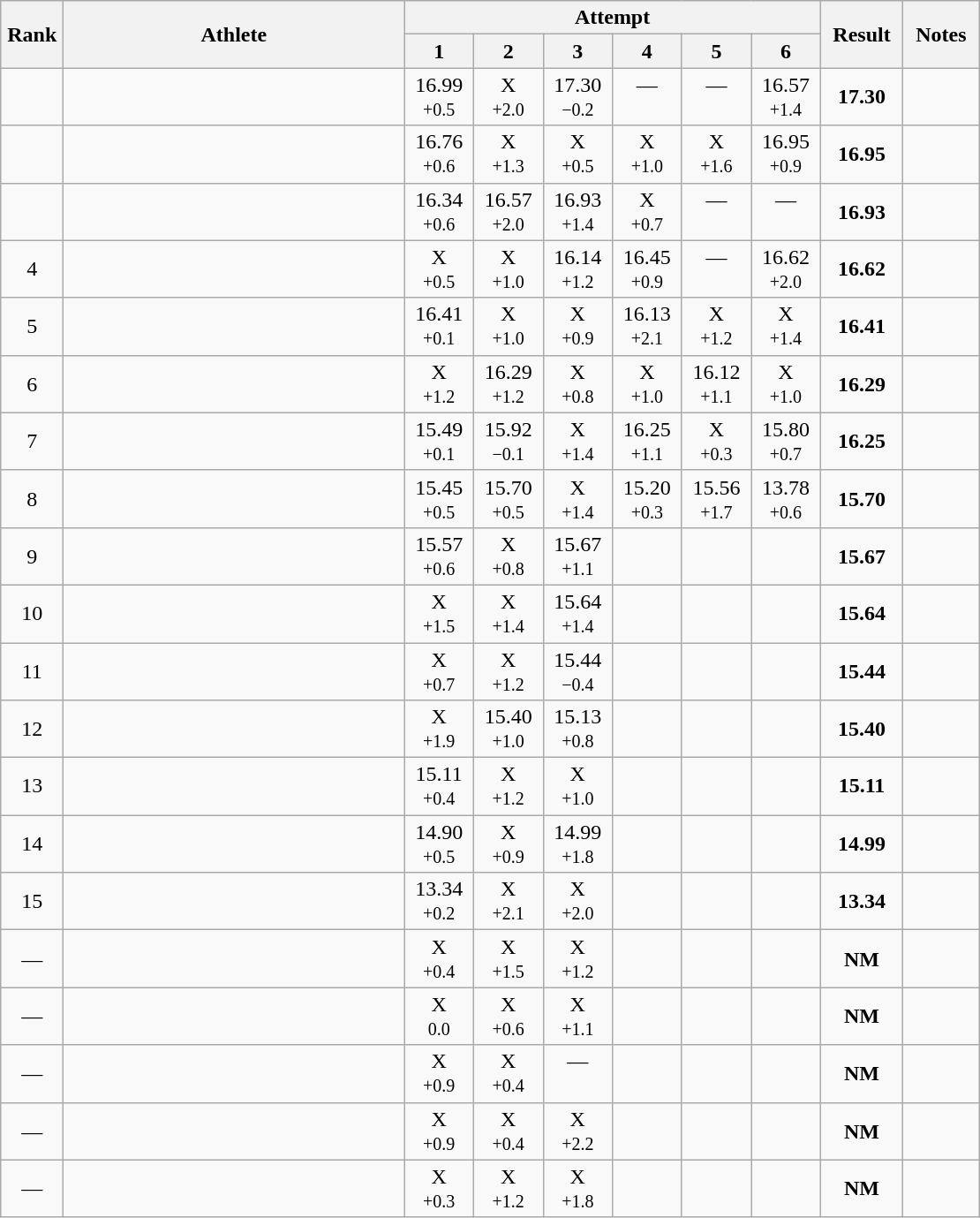<table class="wikitable" style="text-align:center">
<tr>
<th rowspan=2 width=40>Rank</th>
<th rowspan=2 width=250>Athlete</th>
<th colspan=6>Attempt</th>
<th rowspan=2 width=55>Result</th>
<th rowspan=2 width=50>Notes</th>
</tr>
<tr>
<th width=45>1</th>
<th width=45>2</th>
<th width=45>3</th>
<th width=45>4</th>
<th width=45>5</th>
<th width=45>6</th>
</tr>
<tr>
<td></td>
<td align=left></td>
<td>16.99<br><small>+0.5</small></td>
<td>X<br><small>+2.0</small></td>
<td>17.30<br><small>−0.2</small></td>
<td>—<br> </td>
<td>—<br> </td>
<td>16.57<br><small>+1.4</small></td>
<td><strong>17.30</strong></td>
<td></td>
</tr>
<tr>
<td></td>
<td align=left></td>
<td>16.76<br><small>+0.6</small></td>
<td>X<br><small>+1.3</small></td>
<td>X<br><small>+0.5</small></td>
<td>X<br><small>+1.0</small></td>
<td>X<br><small>+1.6</small></td>
<td>16.95<br><small>+0.9</small></td>
<td><strong>16.95</strong></td>
<td></td>
</tr>
<tr>
<td></td>
<td align=left></td>
<td>16.34<br><small>+0.6</small></td>
<td>16.57<br><small>+2.0</small></td>
<td>16.93<br><small>+1.4</small></td>
<td>X<br><small>+0.7</small></td>
<td>—<br> </td>
<td>—<br> </td>
<td><strong>16.93</strong></td>
<td></td>
</tr>
<tr>
<td>4</td>
<td align=left></td>
<td>X<br><small>+0.5</small></td>
<td>X<br><small>+1.0</small></td>
<td>16.14<br><small>+1.2</small></td>
<td>16.45<br><small>+0.9</small></td>
<td>—<br> </td>
<td>16.62<br><small>+2.0</small></td>
<td><strong>16.62</strong></td>
<td></td>
</tr>
<tr>
<td>5</td>
<td align=left></td>
<td>16.41<br><small>+0.1</small></td>
<td>X<br><small>+1.0</small></td>
<td>X<br><small>+0.9</small></td>
<td>16.13<br><small>+2.1</small></td>
<td>X<br><small>+1.2</small></td>
<td>X<br><small>+1.4</small></td>
<td><strong>16.41</strong></td>
<td></td>
</tr>
<tr>
<td>6</td>
<td align=left></td>
<td>X<br><small>+1.2</small></td>
<td>16.29<br><small>+1.2</small></td>
<td>X<br><small>+0.8</small></td>
<td>X<br><small>+1.0</small></td>
<td>16.12<br><small>+1.1</small></td>
<td>X<br><small>+1.0</small></td>
<td><strong>16.29</strong></td>
<td></td>
</tr>
<tr>
<td>7</td>
<td align=left></td>
<td>15.49<br><small>+0.1</small></td>
<td>15.92<br><small>−0.1</small></td>
<td>X<br><small>+1.4</small></td>
<td>16.25<br><small>+1.1</small></td>
<td>X<br><small>+0.3</small></td>
<td>15.80<br><small>+0.7</small></td>
<td><strong>16.25</strong></td>
<td></td>
</tr>
<tr>
<td>8</td>
<td align=left></td>
<td>15.45<br><small>+0.5</small></td>
<td>15.70<br><small>+0.5</small></td>
<td>X<br><small>+1.4</small></td>
<td>15.20<br><small>+0.3</small></td>
<td>15.56<br><small>+1.7</small></td>
<td>13.78<br><small>+0.6</small></td>
<td><strong>15.70</strong></td>
<td></td>
</tr>
<tr>
<td>9</td>
<td align=left></td>
<td>15.57<br><small>+0.6</small></td>
<td>X<br><small>+0.8</small></td>
<td>15.67<br><small>+1.1</small></td>
<td></td>
<td></td>
<td></td>
<td><strong>15.67</strong></td>
<td></td>
</tr>
<tr>
<td>10</td>
<td align=left></td>
<td>X<br><small>+1.5</small></td>
<td>X<br><small>+1.4</small></td>
<td>15.64<br><small>+1.4</small></td>
<td></td>
<td></td>
<td></td>
<td><strong>15.64</strong></td>
<td></td>
</tr>
<tr>
<td>11</td>
<td align=left></td>
<td>X<br><small>+0.7</small></td>
<td>X<br><small>+1.2</small></td>
<td>15.44<br><small>−0.4</small></td>
<td></td>
<td></td>
<td></td>
<td><strong>15.44</strong></td>
<td></td>
</tr>
<tr>
<td>12</td>
<td align=left></td>
<td>X<br><small>+1.9</small></td>
<td>15.40<br><small>+1.0</small></td>
<td>15.13<br><small>+0.8</small></td>
<td></td>
<td></td>
<td></td>
<td><strong>15.40</strong></td>
<td></td>
</tr>
<tr>
<td>13</td>
<td align=left></td>
<td>15.11<br><small>+0.4</small></td>
<td>X<br><small>+1.2</small></td>
<td>X<br><small>+1.0</small></td>
<td></td>
<td></td>
<td></td>
<td><strong>15.11</strong></td>
<td></td>
</tr>
<tr>
<td>14</td>
<td align=left></td>
<td>14.90<br><small>+0.5</small></td>
<td>X<br><small>+0.9</small></td>
<td>14.99<br><small>+1.8</small></td>
<td></td>
<td></td>
<td></td>
<td><strong>14.99</strong></td>
<td></td>
</tr>
<tr>
<td>15</td>
<td align=left></td>
<td>13.34<br><small>+0.2</small></td>
<td>X<br><small>+2.1</small></td>
<td>X<br><small>+2.0</small></td>
<td></td>
<td></td>
<td></td>
<td><strong>13.34</strong></td>
<td></td>
</tr>
<tr>
<td>—</td>
<td align=left></td>
<td>X<br><small>+0.4</small></td>
<td>X<br><small>+1.5</small></td>
<td>X<br><small>+1.2</small></td>
<td></td>
<td></td>
<td></td>
<td><strong>NM</strong></td>
<td></td>
</tr>
<tr>
<td>—</td>
<td align=left></td>
<td>X<br><small>0.0</small></td>
<td>X<br><small>+0.6</small></td>
<td>X<br><small>+1.1</small></td>
<td></td>
<td></td>
<td></td>
<td><strong>NM</strong></td>
<td></td>
</tr>
<tr>
<td>—</td>
<td align=left></td>
<td>X<br><small>+0.9</small></td>
<td>X<br><small>+0.4</small></td>
<td>—<br> </td>
<td></td>
<td></td>
<td></td>
<td><strong>NM</strong></td>
<td></td>
</tr>
<tr>
<td>—</td>
<td align=left></td>
<td>X<br><small>+0.9</small></td>
<td>X<br><small>+0.4</small></td>
<td>X<br><small>+2.2</small></td>
<td></td>
<td></td>
<td></td>
<td><strong>NM</strong></td>
<td></td>
</tr>
<tr>
<td>—</td>
<td align=left></td>
<td>X<br><small>+0.3</small></td>
<td>X<br><small>+1.2</small></td>
<td>X<br><small>+1.8</small></td>
<td></td>
<td></td>
<td></td>
<td><strong>NM</strong></td>
<td></td>
</tr>
</table>
